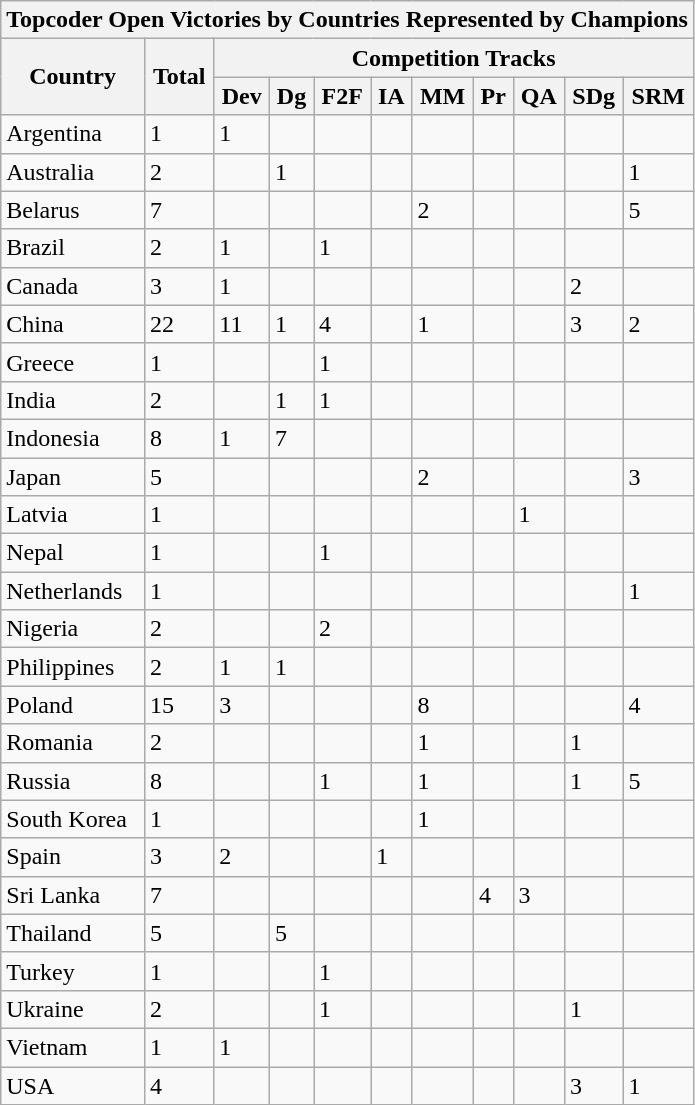<table class="wikitable mw-collapsible">
<tr>
<th colspan="11">Topcoder Open Victories by Countries Represented by Champions</th>
</tr>
<tr>
<th rowspan="2">Country</th>
<th rowspan="2">Total</th>
<th colspan="9">Competition Tracks</th>
</tr>
<tr>
<th>Dev</th>
<th>Dg</th>
<th>F2F</th>
<th>IA</th>
<th>MM</th>
<th>Pr</th>
<th>QA</th>
<th>SDg</th>
<th>SRM</th>
</tr>
<tr>
<td> Argentina</td>
<td>1</td>
<td>1</td>
<td></td>
<td></td>
<td></td>
<td></td>
<td></td>
<td></td>
<td></td>
<td></td>
</tr>
<tr>
<td> Australia</td>
<td>2</td>
<td></td>
<td>1</td>
<td></td>
<td></td>
<td></td>
<td></td>
<td></td>
<td></td>
<td>1</td>
</tr>
<tr>
<td> Belarus</td>
<td>7</td>
<td></td>
<td></td>
<td></td>
<td></td>
<td>2</td>
<td></td>
<td></td>
<td></td>
<td>5</td>
</tr>
<tr>
<td> Brazil</td>
<td>2</td>
<td>1</td>
<td></td>
<td>1</td>
<td></td>
<td></td>
<td></td>
<td></td>
<td></td>
<td></td>
</tr>
<tr>
<td> Canada</td>
<td>3</td>
<td>1</td>
<td></td>
<td></td>
<td></td>
<td></td>
<td></td>
<td></td>
<td>2</td>
<td></td>
</tr>
<tr>
<td> China</td>
<td>22</td>
<td>11</td>
<td>1</td>
<td>4</td>
<td></td>
<td>1</td>
<td></td>
<td></td>
<td>3</td>
<td>2</td>
</tr>
<tr>
<td> Greece</td>
<td>1</td>
<td></td>
<td></td>
<td>1</td>
<td></td>
<td></td>
<td></td>
<td></td>
<td></td>
<td></td>
</tr>
<tr>
<td> India</td>
<td>2</td>
<td></td>
<td>1</td>
<td>1</td>
<td></td>
<td></td>
<td></td>
<td></td>
<td></td>
<td></td>
</tr>
<tr>
<td> Indonesia</td>
<td>8</td>
<td>1</td>
<td>7</td>
<td></td>
<td></td>
<td></td>
<td></td>
<td></td>
<td></td>
<td></td>
</tr>
<tr>
<td> Japan</td>
<td>5</td>
<td></td>
<td></td>
<td></td>
<td></td>
<td>2</td>
<td></td>
<td></td>
<td></td>
<td>3</td>
</tr>
<tr>
<td> Latvia</td>
<td>1</td>
<td></td>
<td></td>
<td></td>
<td></td>
<td></td>
<td></td>
<td>1</td>
<td></td>
<td></td>
</tr>
<tr>
<td> Nepal</td>
<td>1</td>
<td></td>
<td></td>
<td>1</td>
<td></td>
<td></td>
<td></td>
<td></td>
<td></td>
<td></td>
</tr>
<tr>
<td> Netherlands</td>
<td>1</td>
<td></td>
<td></td>
<td></td>
<td></td>
<td></td>
<td></td>
<td></td>
<td></td>
<td>1</td>
</tr>
<tr>
<td> Nigeria</td>
<td>2</td>
<td></td>
<td></td>
<td>2</td>
<td></td>
<td></td>
<td></td>
<td></td>
<td></td>
<td></td>
</tr>
<tr>
<td> Philippines</td>
<td>2</td>
<td>1</td>
<td>1</td>
<td></td>
<td></td>
<td></td>
<td></td>
<td></td>
<td></td>
<td></td>
</tr>
<tr>
<td> Poland</td>
<td>15</td>
<td>3</td>
<td></td>
<td></td>
<td></td>
<td>8</td>
<td></td>
<td></td>
<td></td>
<td>4</td>
</tr>
<tr>
<td> Romania</td>
<td>2</td>
<td></td>
<td></td>
<td></td>
<td></td>
<td>1</td>
<td></td>
<td></td>
<td>1</td>
<td></td>
</tr>
<tr>
<td> Russia</td>
<td>8</td>
<td></td>
<td></td>
<td>1</td>
<td></td>
<td>1</td>
<td></td>
<td></td>
<td>1</td>
<td>5</td>
</tr>
<tr>
<td> South Korea</td>
<td>1</td>
<td></td>
<td></td>
<td></td>
<td></td>
<td>1</td>
<td></td>
<td></td>
<td></td>
<td></td>
</tr>
<tr>
<td> Spain</td>
<td>3</td>
<td>2</td>
<td></td>
<td></td>
<td>1</td>
<td></td>
<td></td>
<td></td>
<td></td>
<td></td>
</tr>
<tr>
<td> Sri Lanka</td>
<td>7</td>
<td></td>
<td></td>
<td></td>
<td></td>
<td></td>
<td>4</td>
<td>3</td>
<td></td>
<td></td>
</tr>
<tr>
<td> Thailand</td>
<td>5</td>
<td></td>
<td>5</td>
<td></td>
<td></td>
<td></td>
<td></td>
<td></td>
<td></td>
<td></td>
</tr>
<tr>
<td> Turkey</td>
<td>1</td>
<td></td>
<td></td>
<td>1</td>
<td></td>
<td></td>
<td></td>
<td></td>
<td></td>
<td></td>
</tr>
<tr>
<td> Ukraine</td>
<td>2</td>
<td></td>
<td></td>
<td>1</td>
<td></td>
<td></td>
<td></td>
<td></td>
<td>1</td>
<td></td>
</tr>
<tr>
<td> Vietnam</td>
<td>1</td>
<td>1</td>
<td></td>
<td></td>
<td></td>
<td></td>
<td></td>
<td></td>
<td></td>
<td></td>
</tr>
<tr>
<td> USA</td>
<td>4</td>
<td></td>
<td></td>
<td></td>
<td></td>
<td></td>
<td></td>
<td></td>
<td>3</td>
<td>1</td>
</tr>
</table>
